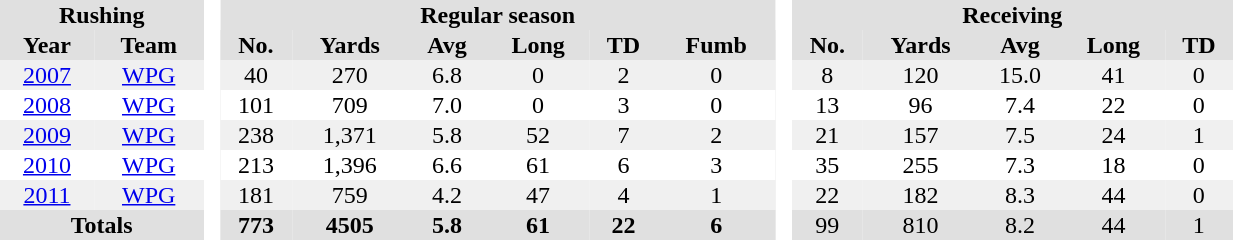<table BORDER="0" CELLPADDING="1" CELLSPACING="0" width="65%" style="text-align:center">
<tr bgcolor="#e0e0e0">
<th colspan="2">Rushing</th>
<th rowspan="99" bgcolor="#ffffff"> </th>
<th colspan="6">Regular season</th>
<th rowspan="99" bgcolor="#ffffff"> </th>
<th colspan="6">Receiving</th>
</tr>
<tr bgcolor="#e0e0e0">
<th>Year</th>
<th>Team</th>
<th>No.</th>
<th>Yards</th>
<th>Avg</th>
<th>Long</th>
<th>TD</th>
<th>Fumb</th>
<th>No.</th>
<th>Yards</th>
<th>Avg</th>
<th>Long</th>
<th>TD</th>
</tr>
<tr ALIGN="center" bgcolor="#f0f0f0">
<td><a href='#'>2007</a></td>
<td><a href='#'>WPG</a></td>
<td>40</td>
<td>270</td>
<td>6.8</td>
<td>0</td>
<td>2</td>
<td>0</td>
<td>8</td>
<td>120</td>
<td>15.0</td>
<td>41</td>
<td>0</td>
</tr>
<tr>
<td><a href='#'>2008</a></td>
<td><a href='#'>WPG</a></td>
<td>101</td>
<td>709</td>
<td>7.0</td>
<td>0</td>
<td>3</td>
<td>0</td>
<td>13</td>
<td>96</td>
<td>7.4</td>
<td>22</td>
<td>0</td>
</tr>
<tr ALIGN="center" bgcolor="#f0f0f0">
<td><a href='#'>2009</a></td>
<td><a href='#'>WPG</a></td>
<td>238</td>
<td>1,371</td>
<td>5.8</td>
<td>52</td>
<td>7</td>
<td>2</td>
<td>21</td>
<td>157</td>
<td>7.5</td>
<td>24</td>
<td>1</td>
</tr>
<tr>
<td><a href='#'>2010</a></td>
<td><a href='#'>WPG</a></td>
<td>213</td>
<td>1,396</td>
<td>6.6</td>
<td>61</td>
<td>6</td>
<td>3</td>
<td>35</td>
<td>255</td>
<td>7.3</td>
<td>18</td>
<td>0</td>
</tr>
<tr ALIGN="center" bgcolor="#f0f0f0">
<td><a href='#'>2011</a></td>
<td><a href='#'>WPG</a></td>
<td>181</td>
<td>759</td>
<td>4.2</td>
<td>47</td>
<td>4</td>
<td>1</td>
<td>22</td>
<td>182</td>
<td>8.3</td>
<td>44</td>
<td>0</td>
</tr>
<tr>
</tr>
<tr bgcolor="#e0e0e0">
<th colspan="2">Totals</th>
<td><strong>773</strong></td>
<td><strong>4505</strong></td>
<td><strong>5.8</strong></td>
<td><strong>61</strong></td>
<td><strong>22</strong></td>
<td><strong>6</strong></td>
<td>99</td>
<td>810</td>
<td>8.2</td>
<td>44</td>
<td>1</td>
</tr>
</table>
